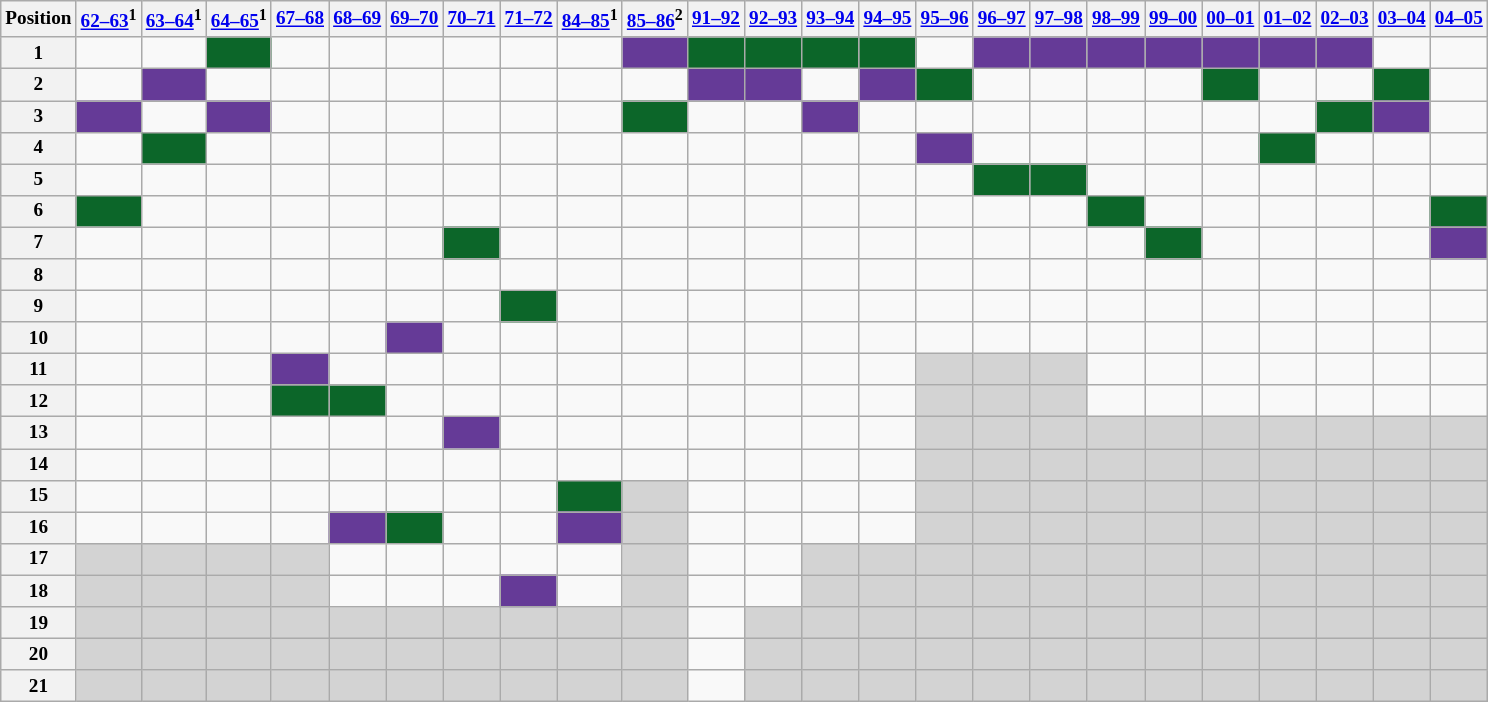<table class="wikitable" style="text-align: center; font-size:80%">
<tr>
<th>Position</th>
<th><a href='#'>62–63</a><sup>1</sup></th>
<th><a href='#'>63–64</a><sup>1</sup></th>
<th><a href='#'>64–65</a><sup>1</sup></th>
<th><a href='#'>67–68</a></th>
<th><a href='#'>68–69</a></th>
<th><a href='#'>69–70</a></th>
<th><a href='#'>70–71</a></th>
<th><a href='#'>71–72</a></th>
<th><a href='#'>84–85</a><sup>1</sup></th>
<th><a href='#'>85–86</a><sup>2</sup></th>
<th><a href='#'>91–92</a></th>
<th><a href='#'>92–93</a></th>
<th><a href='#'>93–94</a></th>
<th><a href='#'>94–95</a></th>
<th><a href='#'>95–96</a></th>
<th><a href='#'>96–97</a></th>
<th><a href='#'>97–98</a></th>
<th><a href='#'>98–99</a></th>
<th><a href='#'>99–00</a></th>
<th><a href='#'>00–01</a></th>
<th><a href='#'>01–02</a></th>
<th><a href='#'>02–03</a></th>
<th><a href='#'>03–04</a></th>
<th><a href='#'>04–05</a></th>
</tr>
<tr>
<th>1</th>
<td></td>
<td></td>
<td style="background-color:#0C6629"></td>
<td></td>
<td></td>
<td></td>
<td></td>
<td></td>
<td></td>
<td style="background-color:#653A97"></td>
<td style="background-color:#0C6629"></td>
<td style="background-color:#0C6629"></td>
<td style="background-color:#0C6629"></td>
<td style="background-color:#0C6629"></td>
<td></td>
<td style="background-color:#653A97"></td>
<td style="background-color:#653A97"></td>
<td style="background-color:#653A97"></td>
<td style="background-color:#653A97"></td>
<td style="background-color:#653A97"></td>
<td style="background-color:#653A97"></td>
<td style="background-color:#653A97"></td>
<td></td>
<td></td>
</tr>
<tr>
<th>2</th>
<td></td>
<td style="background-color:#653A97"></td>
<td></td>
<td></td>
<td></td>
<td></td>
<td></td>
<td></td>
<td></td>
<td></td>
<td style="background-color:#653A97"></td>
<td style="background-color:#653A97"></td>
<td></td>
<td style="background-color:#653A97"></td>
<td style="background-color:#0C6629"></td>
<td></td>
<td></td>
<td></td>
<td></td>
<td style="background-color:#0C6629"></td>
<td></td>
<td></td>
<td style="background-color:#0C6629"></td>
<td></td>
</tr>
<tr>
<th>3</th>
<td style="background-color:#653A97"></td>
<td></td>
<td style="background-color:#653A97"></td>
<td></td>
<td></td>
<td></td>
<td></td>
<td></td>
<td></td>
<td style="background-color:#0C6629"></td>
<td></td>
<td></td>
<td style="background-color:#653A97"></td>
<td></td>
<td></td>
<td></td>
<td></td>
<td></td>
<td></td>
<td></td>
<td></td>
<td style="background-color:#0C6629"></td>
<td style="background-color:#653A97"></td>
<td></td>
</tr>
<tr>
<th>4</th>
<td></td>
<td style="background-color:#0C6629"></td>
<td></td>
<td></td>
<td></td>
<td></td>
<td></td>
<td></td>
<td></td>
<td></td>
<td></td>
<td></td>
<td></td>
<td></td>
<td style="background-color:#653A97"></td>
<td></td>
<td></td>
<td></td>
<td></td>
<td></td>
<td style="background-color:#0C6629"></td>
<td></td>
<td></td>
<td></td>
</tr>
<tr>
<th>5</th>
<td></td>
<td></td>
<td></td>
<td></td>
<td></td>
<td></td>
<td></td>
<td></td>
<td></td>
<td></td>
<td></td>
<td></td>
<td></td>
<td></td>
<td></td>
<td style="background-color:#0C6629"></td>
<td style="background-color:#0C6629"></td>
<td></td>
<td></td>
<td></td>
<td></td>
<td></td>
<td></td>
<td></td>
</tr>
<tr>
<th>6</th>
<td style="background-color:#0C6629"></td>
<td></td>
<td></td>
<td></td>
<td></td>
<td></td>
<td></td>
<td></td>
<td></td>
<td></td>
<td></td>
<td></td>
<td></td>
<td></td>
<td></td>
<td></td>
<td></td>
<td style="background-color:#0C6629"></td>
<td></td>
<td></td>
<td></td>
<td></td>
<td></td>
<td style="background-color:#0C6629"></td>
</tr>
<tr>
<th>7</th>
<td></td>
<td></td>
<td></td>
<td></td>
<td></td>
<td></td>
<td style="background-color:#0C6629"></td>
<td></td>
<td></td>
<td></td>
<td></td>
<td></td>
<td></td>
<td></td>
<td></td>
<td></td>
<td></td>
<td></td>
<td style="background-color:#0C6629"></td>
<td></td>
<td></td>
<td></td>
<td></td>
<td style="background-color:#653A97"></td>
</tr>
<tr>
<th>8</th>
<td></td>
<td></td>
<td></td>
<td></td>
<td></td>
<td></td>
<td></td>
<td></td>
<td></td>
<td></td>
<td></td>
<td></td>
<td></td>
<td></td>
<td></td>
<td></td>
<td></td>
<td></td>
<td></td>
<td></td>
<td></td>
<td></td>
<td></td>
<td></td>
</tr>
<tr>
<th>9</th>
<td></td>
<td></td>
<td></td>
<td></td>
<td></td>
<td></td>
<td></td>
<td style="background-color:#0C6629"></td>
<td></td>
<td></td>
<td></td>
<td></td>
<td></td>
<td></td>
<td></td>
<td></td>
<td></td>
<td></td>
<td></td>
<td></td>
<td></td>
<td></td>
<td></td>
<td></td>
</tr>
<tr>
<th>10</th>
<td></td>
<td></td>
<td></td>
<td></td>
<td></td>
<td style="background-color:#653A97"></td>
<td></td>
<td></td>
<td></td>
<td></td>
<td></td>
<td></td>
<td></td>
<td></td>
<td></td>
<td></td>
<td></td>
<td></td>
<td></td>
<td></td>
<td></td>
<td></td>
<td></td>
<td></td>
</tr>
<tr>
<th>11</th>
<td></td>
<td></td>
<td></td>
<td style="background-color:#653A97"></td>
<td></td>
<td></td>
<td></td>
<td></td>
<td></td>
<td></td>
<td></td>
<td></td>
<td></td>
<td></td>
<td style="background:#D3D3D3"></td>
<td style="background:#D3D3D3"></td>
<td style="background:#D3D3D3"></td>
<td></td>
<td></td>
<td></td>
<td></td>
<td></td>
<td></td>
<td></td>
</tr>
<tr>
<th>12</th>
<td></td>
<td></td>
<td></td>
<td style="background-color:#0C6629"></td>
<td style="background-color:#0C6629"></td>
<td></td>
<td></td>
<td></td>
<td></td>
<td></td>
<td></td>
<td></td>
<td></td>
<td></td>
<td style="background:#D3D3D3"></td>
<td style="background:#D3D3D3"></td>
<td style="background:#D3D3D3"></td>
<td></td>
<td></td>
<td></td>
<td></td>
<td></td>
<td></td>
<td></td>
</tr>
<tr>
<th>13</th>
<td></td>
<td></td>
<td></td>
<td></td>
<td></td>
<td></td>
<td style="background-color:#653A97"></td>
<td></td>
<td></td>
<td></td>
<td></td>
<td></td>
<td></td>
<td></td>
<td style="background:#D3D3D3"></td>
<td style="background:#D3D3D3"></td>
<td style="background:#D3D3D3"></td>
<td style="background:#D3D3D3"></td>
<td style="background:#D3D3D3"></td>
<td style="background:#D3D3D3"></td>
<td style="background:#D3D3D3"></td>
<td style="background:#D3D3D3"></td>
<td style="background:#D3D3D3"></td>
<td style="background:#D3D3D3"></td>
</tr>
<tr>
<th>14</th>
<td></td>
<td></td>
<td></td>
<td></td>
<td></td>
<td></td>
<td></td>
<td></td>
<td></td>
<td></td>
<td></td>
<td></td>
<td></td>
<td></td>
<td style="background:#D3D3D3"></td>
<td style="background:#D3D3D3"></td>
<td style="background:#D3D3D3"></td>
<td style="background:#D3D3D3"></td>
<td style="background:#D3D3D3"></td>
<td style="background:#D3D3D3"></td>
<td style="background:#D3D3D3"></td>
<td style="background:#D3D3D3"></td>
<td style="background:#D3D3D3"></td>
<td style="background:#D3D3D3"></td>
</tr>
<tr>
<th>15</th>
<td></td>
<td></td>
<td></td>
<td></td>
<td></td>
<td></td>
<td></td>
<td></td>
<td style="background-color:#0C6629"></td>
<td style="background:#D3D3D3"></td>
<td></td>
<td></td>
<td></td>
<td></td>
<td style="background:#D3D3D3"></td>
<td style="background:#D3D3D3"></td>
<td style="background:#D3D3D3"></td>
<td style="background:#D3D3D3"></td>
<td style="background:#D3D3D3"></td>
<td style="background:#D3D3D3"></td>
<td style="background:#D3D3D3"></td>
<td style="background:#D3D3D3"></td>
<td style="background:#D3D3D3"></td>
<td style="background:#D3D3D3"></td>
</tr>
<tr>
<th>16</th>
<td></td>
<td></td>
<td></td>
<td></td>
<td style="background-color:#653A97"></td>
<td style="background-color:#0C6629"></td>
<td></td>
<td></td>
<td style="background-color:#653A97"></td>
<td style="background:#D3D3D3"></td>
<td></td>
<td></td>
<td></td>
<td></td>
<td style="background:#D3D3D3"></td>
<td style="background:#D3D3D3"></td>
<td style="background:#D3D3D3"></td>
<td style="background:#D3D3D3"></td>
<td style="background:#D3D3D3"></td>
<td style="background:#D3D3D3"></td>
<td style="background:#D3D3D3"></td>
<td style="background:#D3D3D3"></td>
<td style="background:#D3D3D3"></td>
<td style="background:#D3D3D3"></td>
</tr>
<tr>
<th>17</th>
<td style="background:#D3D3D3"></td>
<td style="background:#D3D3D3"></td>
<td style="background:#D3D3D3"></td>
<td style="background:#D3D3D3"></td>
<td></td>
<td></td>
<td></td>
<td></td>
<td></td>
<td style="background:#D3D3D3"></td>
<td></td>
<td></td>
<td style="background:#D3D3D3"></td>
<td style="background:#D3D3D3"></td>
<td style="background:#D3D3D3"></td>
<td style="background:#D3D3D3"></td>
<td style="background:#D3D3D3"></td>
<td style="background:#D3D3D3"></td>
<td style="background:#D3D3D3"></td>
<td style="background:#D3D3D3"></td>
<td style="background:#D3D3D3"></td>
<td style="background:#D3D3D3"></td>
<td style="background:#D3D3D3"></td>
<td style="background:#D3D3D3"></td>
</tr>
<tr>
<th>18</th>
<td style="background:#D3D3D3"></td>
<td style="background:#D3D3D3"></td>
<td style="background:#D3D3D3"></td>
<td style="background:#D3D3D3"></td>
<td></td>
<td></td>
<td></td>
<td style="background-color:#653A97"></td>
<td></td>
<td style="background:#D3D3D3"></td>
<td></td>
<td></td>
<td style="background:#D3D3D3"></td>
<td style="background:#D3D3D3"></td>
<td style="background:#D3D3D3"></td>
<td style="background:#D3D3D3"></td>
<td style="background:#D3D3D3"></td>
<td style="background:#D3D3D3"></td>
<td style="background:#D3D3D3"></td>
<td style="background:#D3D3D3"></td>
<td style="background:#D3D3D3"></td>
<td style="background:#D3D3D3"></td>
<td style="background:#D3D3D3"></td>
<td style="background:#D3D3D3"></td>
</tr>
<tr>
<th>19</th>
<td style="background:#D3D3D3"></td>
<td style="background:#D3D3D3"></td>
<td style="background:#D3D3D3"></td>
<td style="background:#D3D3D3"></td>
<td style="background:#D3D3D3"></td>
<td style="background:#D3D3D3"></td>
<td style="background:#D3D3D3"></td>
<td style="background:#D3D3D3"></td>
<td style="background:#D3D3D3"></td>
<td style="background:#D3D3D3"></td>
<td></td>
<td style="background:#D3D3D3"></td>
<td style="background:#D3D3D3"></td>
<td style="background:#D3D3D3"></td>
<td style="background:#D3D3D3"></td>
<td style="background:#D3D3D3"></td>
<td style="background:#D3D3D3"></td>
<td style="background:#D3D3D3"></td>
<td style="background:#D3D3D3"></td>
<td style="background:#D3D3D3"></td>
<td style="background:#D3D3D3"></td>
<td style="background:#D3D3D3"></td>
<td style="background:#D3D3D3"></td>
<td style="background:#D3D3D3"></td>
</tr>
<tr>
<th>20</th>
<td style="background:#D3D3D3"></td>
<td style="background:#D3D3D3"></td>
<td style="background:#D3D3D3"></td>
<td style="background:#D3D3D3"></td>
<td style="background:#D3D3D3"></td>
<td style="background:#D3D3D3"></td>
<td style="background:#D3D3D3"></td>
<td style="background:#D3D3D3"></td>
<td style="background:#D3D3D3"></td>
<td style="background:#D3D3D3"></td>
<td></td>
<td style="background:#D3D3D3"></td>
<td style="background:#D3D3D3"></td>
<td style="background:#D3D3D3"></td>
<td style="background:#D3D3D3"></td>
<td style="background:#D3D3D3"></td>
<td style="background:#D3D3D3"></td>
<td style="background:#D3D3D3"></td>
<td style="background:#D3D3D3"></td>
<td style="background:#D3D3D3"></td>
<td style="background:#D3D3D3"></td>
<td style="background:#D3D3D3"></td>
<td style="background:#D3D3D3"></td>
<td style="background:#D3D3D3"></td>
</tr>
<tr>
<th>21</th>
<td style="background:#D3D3D3"></td>
<td style="background:#D3D3D3"></td>
<td style="background:#D3D3D3"></td>
<td style="background:#D3D3D3"></td>
<td style="background:#D3D3D3"></td>
<td style="background:#D3D3D3"></td>
<td style="background:#D3D3D3"></td>
<td style="background:#D3D3D3"></td>
<td style="background:#D3D3D3"></td>
<td style="background:#D3D3D3"></td>
<td></td>
<td style="background:#D3D3D3"></td>
<td style="background:#D3D3D3"></td>
<td style="background:#D3D3D3"></td>
<td style="background:#D3D3D3"></td>
<td style="background:#D3D3D3"></td>
<td style="background:#D3D3D3"></td>
<td style="background:#D3D3D3"></td>
<td style="background:#D3D3D3"></td>
<td style="background:#D3D3D3"></td>
<td style="background:#D3D3D3"></td>
<td style="background:#D3D3D3"></td>
<td style="background:#D3D3D3"></td>
<td style="background:#D3D3D3"></td>
</tr>
</table>
